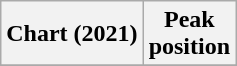<table class="wikitable plainrowheaders" style="text-align:center">
<tr>
<th scope="col">Chart (2021)</th>
<th scope="col">Peak<br>position</th>
</tr>
<tr>
</tr>
</table>
